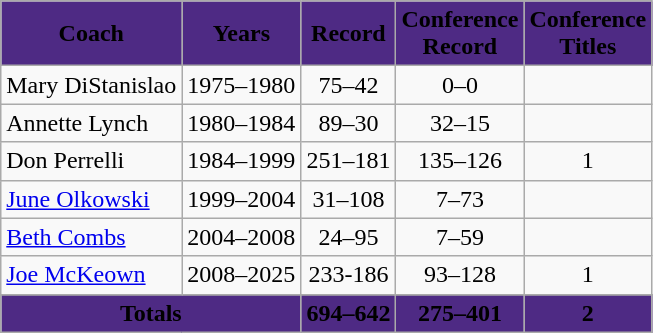<table class="wikitable" style="text-align:center">
<tr bgcolor="#4E2A84">
<td><span><strong>Coach</strong></span></td>
<td><span><strong>Years</strong></span></td>
<td><span><strong>Record</strong></span></td>
<td><span><strong>Conference<br>Record</strong></span></td>
<td><span><strong>Conference<br>Titles</strong></span></td>
</tr>
<tr>
<td style="text-align:left">Mary DiStanislao</td>
<td>1975–1980</td>
<td>75–42</td>
<td>0–0</td>
<td></td>
</tr>
<tr>
<td style="text-align:left">Annette Lynch</td>
<td>1980–1984</td>
<td>89–30</td>
<td>32–15</td>
<td></td>
</tr>
<tr>
<td style="text-align:left">Don Perrelli</td>
<td>1984–1999</td>
<td>251–181</td>
<td>135–126</td>
<td>1</td>
</tr>
<tr>
<td style="text-align:left"><a href='#'>June Olkowski</a></td>
<td>1999–2004</td>
<td>31–108</td>
<td>7–73</td>
<td></td>
</tr>
<tr>
<td style="text-align:left"><a href='#'>Beth Combs</a></td>
<td>2004–2008</td>
<td>24–95</td>
<td>7–59</td>
<td></td>
</tr>
<tr>
<td style="text-align:left"><a href='#'>Joe McKeown</a></td>
<td>2008–2025</td>
<td>233-186</td>
<td>93–128</td>
<td>1</td>
</tr>
<tr>
</tr>
<tr align="center">
<td colspan=2 bgcolor="#4E2A84"><span><strong>Totals</strong></span></td>
<td colspan=1 bgcolor="#4E2A84"><span><strong>694–642</strong></span></td>
<td colspan=1 bgcolor="#4E2A84"><span><strong>275–401</strong></span></td>
<td colspan=1 bgcolor="#4E2A84"><span><strong>2</strong></span></td>
</tr>
</table>
